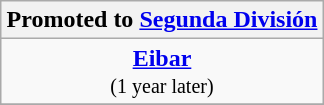<table class="wikitable" style="text-align: center; margin: 0 auto;">
<tr>
<th colspan="2">Promoted to <a href='#'>Segunda División</a></th>
</tr>
<tr>
<td><strong><a href='#'>Eibar</a></strong><br><small>(1 year later)</small></td>
</tr>
<tr>
</tr>
</table>
